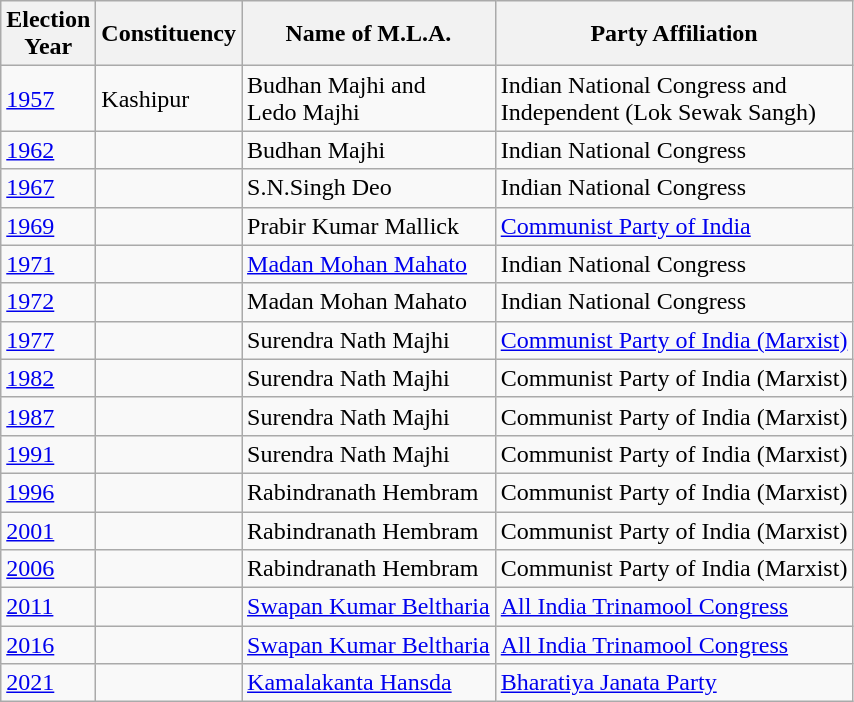<table class="wikitable sortable"ìÍĦĤĠčw>
<tr>
<th>Election<br> Year</th>
<th>Constituency</th>
<th>Name of M.L.A.</th>
<th>Party Affiliation</th>
</tr>
<tr>
<td><a href='#'>1957</a></td>
<td>Kashipur</td>
<td>Budhan Majhi and<br>Ledo Majhi</td>
<td>Indian National Congress and <br>Independent (Lok Sewak Sangh)</td>
</tr>
<tr>
<td><a href='#'>1962</a></td>
<td></td>
<td>Budhan Majhi</td>
<td>Indian National Congress</td>
</tr>
<tr>
<td><a href='#'>1967</a></td>
<td></td>
<td>S.N.Singh Deo</td>
<td>Indian National Congress</td>
</tr>
<tr>
<td><a href='#'>1969</a></td>
<td></td>
<td>Prabir Kumar Mallick</td>
<td><a href='#'>Communist Party of India</a></td>
</tr>
<tr>
<td><a href='#'>1971</a></td>
<td></td>
<td><a href='#'>Madan Mohan Mahato</a></td>
<td>Indian National Congress</td>
</tr>
<tr>
<td><a href='#'>1972</a></td>
<td></td>
<td>Madan Mohan Mahato</td>
<td>Indian National Congress</td>
</tr>
<tr>
<td><a href='#'>1977</a></td>
<td></td>
<td>Surendra Nath Majhi</td>
<td><a href='#'>Communist Party of India (Marxist)</a></td>
</tr>
<tr>
<td><a href='#'>1982</a></td>
<td></td>
<td>Surendra Nath Majhi</td>
<td>Communist Party of India (Marxist)</td>
</tr>
<tr>
<td><a href='#'>1987</a></td>
<td></td>
<td>Surendra Nath Majhi</td>
<td>Communist Party of India (Marxist)</td>
</tr>
<tr>
<td><a href='#'>1991</a></td>
<td></td>
<td>Surendra Nath Majhi</td>
<td>Communist Party of India (Marxist)</td>
</tr>
<tr>
<td><a href='#'>1996</a></td>
<td></td>
<td>Rabindranath Hembram</td>
<td>Communist Party of India (Marxist)</td>
</tr>
<tr>
<td><a href='#'>2001</a></td>
<td></td>
<td>Rabindranath Hembram</td>
<td>Communist Party of India (Marxist)</td>
</tr>
<tr>
<td><a href='#'>2006</a></td>
<td></td>
<td>Rabindranath Hembram</td>
<td>Communist Party of India (Marxist)</td>
</tr>
<tr>
<td><a href='#'>2011</a></td>
<td></td>
<td><a href='#'>Swapan Kumar Beltharia</a></td>
<td><a href='#'>All India Trinamool Congress</a></td>
</tr>
<tr>
<td><a href='#'>2016</a></td>
<td></td>
<td><a href='#'>Swapan Kumar Beltharia</a></td>
<td><a href='#'>All India Trinamool Congress</a></td>
</tr>
<tr>
<td><a href='#'>2021</a></td>
<td></td>
<td><a href='#'>Kamalakanta Hansda</a></td>
<td><a href='#'>Bharatiya Janata Party</a></td>
</tr>
</table>
